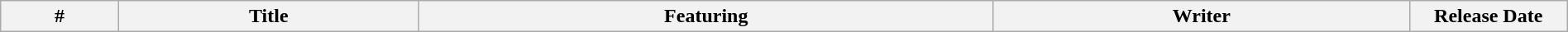<table class="wikitable plainrowheaders" style="width:100%;">
<tr>
<th>#</th>
<th>Title</th>
<th>Featuring</th>
<th>Writer</th>
<th width="120">Release Date<br>


















</th>
</tr>
</table>
